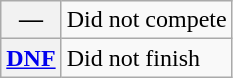<table class="wikitable">
<tr>
<th scope="row">—</th>
<td>Did not compete</td>
</tr>
<tr>
<th scope="row"><a href='#'>DNF</a></th>
<td>Did not finish</td>
</tr>
</table>
